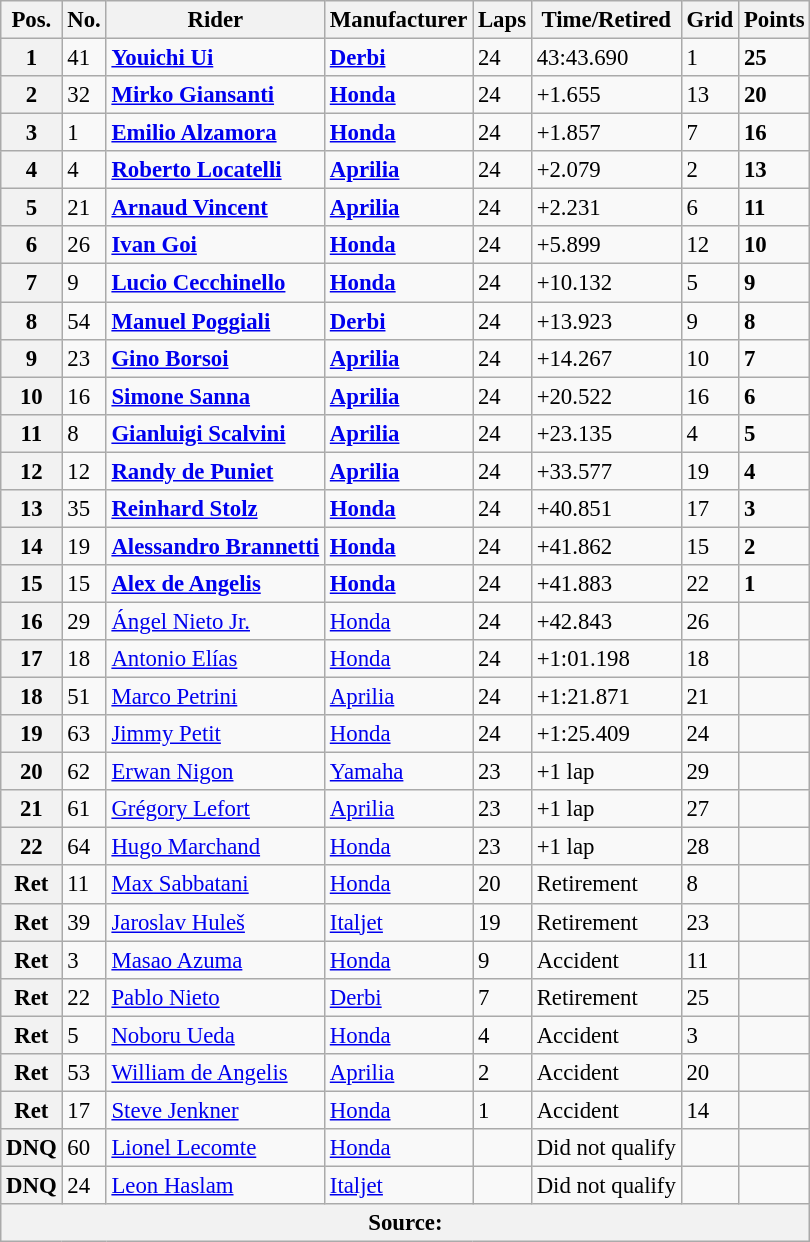<table class="wikitable" style="font-size: 95%;">
<tr>
<th>Pos.</th>
<th>No.</th>
<th>Rider</th>
<th>Manufacturer</th>
<th>Laps</th>
<th>Time/Retired</th>
<th>Grid</th>
<th>Points</th>
</tr>
<tr>
<th>1</th>
<td>41</td>
<td> <strong><a href='#'>Youichi Ui</a></strong></td>
<td><strong><a href='#'>Derbi</a></strong></td>
<td>24</td>
<td>43:43.690</td>
<td>1</td>
<td><strong>25</strong></td>
</tr>
<tr>
<th>2</th>
<td>32</td>
<td> <strong><a href='#'>Mirko Giansanti</a></strong></td>
<td><strong><a href='#'>Honda</a></strong></td>
<td>24</td>
<td>+1.655</td>
<td>13</td>
<td><strong>20</strong></td>
</tr>
<tr>
<th>3</th>
<td>1</td>
<td> <strong><a href='#'>Emilio Alzamora</a></strong></td>
<td><strong><a href='#'>Honda</a></strong></td>
<td>24</td>
<td>+1.857</td>
<td>7</td>
<td><strong>16</strong></td>
</tr>
<tr>
<th>4</th>
<td>4</td>
<td> <strong><a href='#'>Roberto Locatelli</a></strong></td>
<td><strong><a href='#'>Aprilia</a></strong></td>
<td>24</td>
<td>+2.079</td>
<td>2</td>
<td><strong>13</strong></td>
</tr>
<tr>
<th>5</th>
<td>21</td>
<td> <strong><a href='#'>Arnaud Vincent</a></strong></td>
<td><strong><a href='#'>Aprilia</a></strong></td>
<td>24</td>
<td>+2.231</td>
<td>6</td>
<td><strong>11</strong></td>
</tr>
<tr>
<th>6</th>
<td>26</td>
<td> <strong><a href='#'>Ivan Goi</a></strong></td>
<td><strong><a href='#'>Honda</a></strong></td>
<td>24</td>
<td>+5.899</td>
<td>12</td>
<td><strong>10</strong></td>
</tr>
<tr>
<th>7</th>
<td>9</td>
<td> <strong><a href='#'>Lucio Cecchinello</a></strong></td>
<td><strong><a href='#'>Honda</a></strong></td>
<td>24</td>
<td>+10.132</td>
<td>5</td>
<td><strong>9</strong></td>
</tr>
<tr>
<th>8</th>
<td>54</td>
<td> <strong><a href='#'>Manuel Poggiali</a></strong></td>
<td><strong><a href='#'>Derbi</a></strong></td>
<td>24</td>
<td>+13.923</td>
<td>9</td>
<td><strong>8</strong></td>
</tr>
<tr>
<th>9</th>
<td>23</td>
<td> <strong><a href='#'>Gino Borsoi</a></strong></td>
<td><strong><a href='#'>Aprilia</a></strong></td>
<td>24</td>
<td>+14.267</td>
<td>10</td>
<td><strong>7</strong></td>
</tr>
<tr>
<th>10</th>
<td>16</td>
<td> <strong><a href='#'>Simone Sanna</a></strong></td>
<td><strong><a href='#'>Aprilia</a></strong></td>
<td>24</td>
<td>+20.522</td>
<td>16</td>
<td><strong>6</strong></td>
</tr>
<tr>
<th>11</th>
<td>8</td>
<td> <strong><a href='#'>Gianluigi Scalvini</a></strong></td>
<td><strong><a href='#'>Aprilia</a></strong></td>
<td>24</td>
<td>+23.135</td>
<td>4</td>
<td><strong>5</strong></td>
</tr>
<tr>
<th>12</th>
<td>12</td>
<td> <strong><a href='#'>Randy de Puniet</a></strong></td>
<td><strong><a href='#'>Aprilia</a></strong></td>
<td>24</td>
<td>+33.577</td>
<td>19</td>
<td><strong>4</strong></td>
</tr>
<tr>
<th>13</th>
<td>35</td>
<td> <strong><a href='#'>Reinhard Stolz</a></strong></td>
<td><strong><a href='#'>Honda</a></strong></td>
<td>24</td>
<td>+40.851</td>
<td>17</td>
<td><strong>3</strong></td>
</tr>
<tr>
<th>14</th>
<td>19</td>
<td> <strong><a href='#'>Alessandro Brannetti</a></strong></td>
<td><strong><a href='#'>Honda</a></strong></td>
<td>24</td>
<td>+41.862</td>
<td>15</td>
<td><strong>2</strong></td>
</tr>
<tr>
<th>15</th>
<td>15</td>
<td> <strong><a href='#'>Alex de Angelis</a></strong></td>
<td><strong><a href='#'>Honda</a></strong></td>
<td>24</td>
<td>+41.883</td>
<td>22</td>
<td><strong>1</strong></td>
</tr>
<tr>
<th>16</th>
<td>29</td>
<td> <a href='#'>Ángel Nieto Jr.</a></td>
<td><a href='#'>Honda</a></td>
<td>24</td>
<td>+42.843</td>
<td>26</td>
<td></td>
</tr>
<tr>
<th>17</th>
<td>18</td>
<td> <a href='#'>Antonio Elías</a></td>
<td><a href='#'>Honda</a></td>
<td>24</td>
<td>+1:01.198</td>
<td>18</td>
<td></td>
</tr>
<tr>
<th>18</th>
<td>51</td>
<td> <a href='#'>Marco Petrini</a></td>
<td><a href='#'>Aprilia</a></td>
<td>24</td>
<td>+1:21.871</td>
<td>21</td>
<td></td>
</tr>
<tr>
<th>19</th>
<td>63</td>
<td> <a href='#'>Jimmy Petit</a></td>
<td><a href='#'>Honda</a></td>
<td>24</td>
<td>+1:25.409</td>
<td>24</td>
<td></td>
</tr>
<tr>
<th>20</th>
<td>62</td>
<td> <a href='#'>Erwan Nigon</a></td>
<td><a href='#'>Yamaha</a></td>
<td>23</td>
<td>+1 lap</td>
<td>29</td>
<td></td>
</tr>
<tr>
<th>21</th>
<td>61</td>
<td> <a href='#'>Grégory Lefort</a></td>
<td><a href='#'>Aprilia</a></td>
<td>23</td>
<td>+1 lap</td>
<td>27</td>
<td></td>
</tr>
<tr>
<th>22</th>
<td>64</td>
<td> <a href='#'>Hugo Marchand</a></td>
<td><a href='#'>Honda</a></td>
<td>23</td>
<td>+1 lap</td>
<td>28</td>
<td></td>
</tr>
<tr>
<th>Ret</th>
<td>11</td>
<td> <a href='#'>Max Sabbatani</a></td>
<td><a href='#'>Honda</a></td>
<td>20</td>
<td>Retirement</td>
<td>8</td>
<td></td>
</tr>
<tr>
<th>Ret</th>
<td>39</td>
<td> <a href='#'>Jaroslav Huleš</a></td>
<td><a href='#'>Italjet</a></td>
<td>19</td>
<td>Retirement</td>
<td>23</td>
<td></td>
</tr>
<tr>
<th>Ret</th>
<td>3</td>
<td> <a href='#'>Masao Azuma</a></td>
<td><a href='#'>Honda</a></td>
<td>9</td>
<td>Accident</td>
<td>11</td>
<td></td>
</tr>
<tr>
<th>Ret</th>
<td>22</td>
<td> <a href='#'>Pablo Nieto</a></td>
<td><a href='#'>Derbi</a></td>
<td>7</td>
<td>Retirement</td>
<td>25</td>
<td></td>
</tr>
<tr>
<th>Ret</th>
<td>5</td>
<td> <a href='#'>Noboru Ueda</a></td>
<td><a href='#'>Honda</a></td>
<td>4</td>
<td>Accident</td>
<td>3</td>
<td></td>
</tr>
<tr>
<th>Ret</th>
<td>53</td>
<td> <a href='#'>William de Angelis</a></td>
<td><a href='#'>Aprilia</a></td>
<td>2</td>
<td>Accident</td>
<td>20</td>
<td></td>
</tr>
<tr>
<th>Ret</th>
<td>17</td>
<td> <a href='#'>Steve Jenkner</a></td>
<td><a href='#'>Honda</a></td>
<td>1</td>
<td>Accident</td>
<td>14</td>
<td></td>
</tr>
<tr>
<th>DNQ</th>
<td>60</td>
<td> <a href='#'>Lionel Lecomte</a></td>
<td><a href='#'>Honda</a></td>
<td></td>
<td>Did not qualify</td>
<td></td>
<td></td>
</tr>
<tr>
<th>DNQ</th>
<td>24</td>
<td> <a href='#'>Leon Haslam</a></td>
<td><a href='#'>Italjet</a></td>
<td></td>
<td>Did not qualify</td>
<td></td>
<td></td>
</tr>
<tr>
<th colspan=8>Source: </th>
</tr>
</table>
